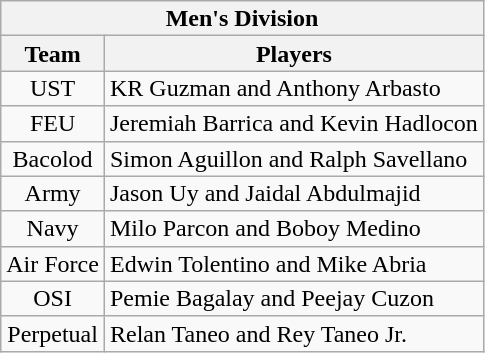<table class="wikitable" style="text-align:left; line-height:16px; width:auto;">
<tr>
<th colspan=2>Men's Division</th>
</tr>
<tr>
<th>Team</th>
<th>Players</th>
</tr>
<tr>
<td style="text-align:center;">UST</td>
<td>KR Guzman and Anthony Arbasto</td>
</tr>
<tr>
<td style="text-align:center;">FEU</td>
<td>Jeremiah Barrica and Kevin Hadlocon</td>
</tr>
<tr>
<td style="text-align:center;">Bacolod</td>
<td>Simon Aguillon and Ralph Savellano</td>
</tr>
<tr>
<td style="text-align:center;">Army</td>
<td>Jason Uy and Jaidal Abdulmajid</td>
</tr>
<tr>
<td style="text-align:center;">Navy</td>
<td>Milo Parcon and Boboy Medino</td>
</tr>
<tr>
<td style="text-align:center;">Air Force</td>
<td>Edwin Tolentino and Mike Abria</td>
</tr>
<tr>
<td style="text-align:center;">OSI</td>
<td>Pemie Bagalay and Peejay Cuzon</td>
</tr>
<tr>
<td style="text-align:center;">Perpetual</td>
<td>Relan Taneo and Rey Taneo Jr.</td>
</tr>
</table>
